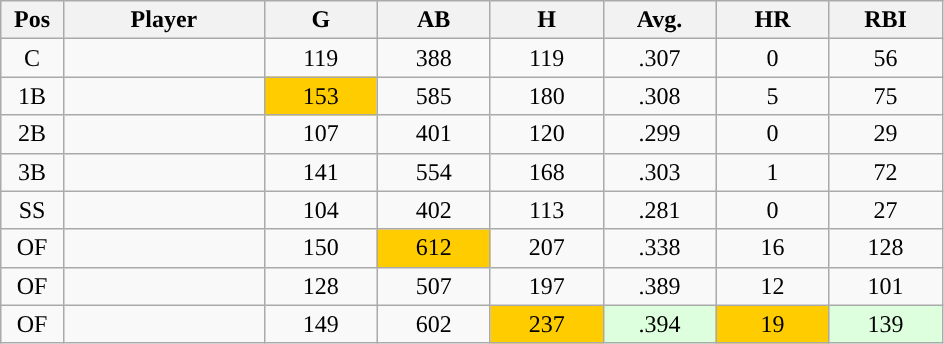<table class="wikitable sortable">
<tr>
<th bgcolor="#DDDDFF" width="5%">Pos</th>
<th bgcolor="#DDDDFF" width="16%">Player</th>
<th bgcolor="#DDDDFF" width="9%">G</th>
<th bgcolor="#DDDDFF" width="9%">AB</th>
<th bgcolor="#DDDDFF" width="9%">H</th>
<th bgcolor="#DDDDFF" width="9%">Avg.</th>
<th bgcolor="#DDDDFF" width="9%">HR</th>
<th bgcolor="#DDDDFF" width="9%">RBI</th>
</tr>
<tr align="center">
<td>C</td>
<td></td>
<td>119</td>
<td>388</td>
<td>119</td>
<td>.307</td>
<td>0</td>
<td>56</td>
</tr>
<tr align="center">
<td>1B</td>
<td></td>
<td style="background:#fc0;">153</td>
<td>585</td>
<td>180</td>
<td>.308</td>
<td>5</td>
<td>75</td>
</tr>
<tr align="center">
<td>2B</td>
<td></td>
<td>107</td>
<td>401</td>
<td>120</td>
<td>.299</td>
<td>0</td>
<td>29</td>
</tr>
<tr align="center">
<td>3B</td>
<td></td>
<td>141</td>
<td>554</td>
<td>168</td>
<td>.303</td>
<td>1</td>
<td>72</td>
</tr>
<tr align="center">
<td>SS</td>
<td></td>
<td>104</td>
<td>402</td>
<td>113</td>
<td>.281</td>
<td>0</td>
<td>27</td>
</tr>
<tr align="center">
<td>OF</td>
<td></td>
<td>150</td>
<td style="background:#fc0;">612</td>
<td>207</td>
<td>.338</td>
<td>16</td>
<td>128</td>
</tr>
<tr align="center">
<td>OF</td>
<td></td>
<td>128</td>
<td>507</td>
<td>197</td>
<td>.389</td>
<td>12</td>
<td>101</td>
</tr>
<tr align="center">
<td>OF</td>
<td></td>
<td>149</td>
<td>602</td>
<td style="background:#fc0;">237</td>
<td style="background:#DDFFDD;">.394</td>
<td style="background:#fc0;">19</td>
<td style="background:#DDFFDD;">139</td>
</tr>
</table>
